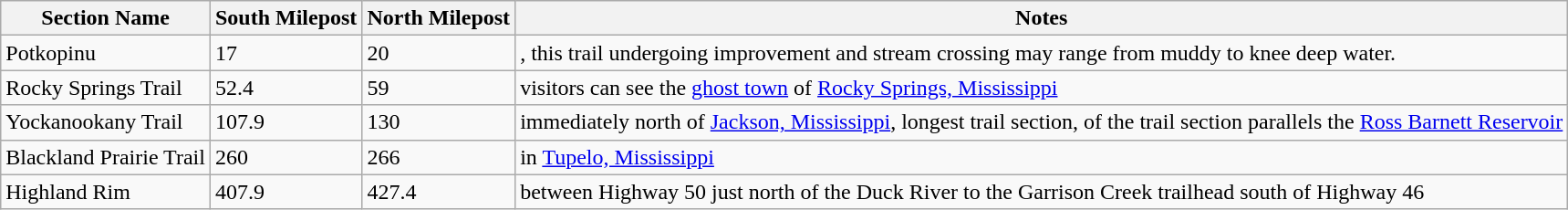<table class="wikitable sortable">
<tr>
<th>Section Name</th>
<th>South Milepost</th>
<th>North Milepost</th>
<th>Notes</th>
</tr>
<tr>
<td>Potkopinu</td>
<td>17</td>
<td>20</td>
<td>, this trail undergoing improvement and stream crossing may range from muddy to knee deep water.</td>
</tr>
<tr>
<td>Rocky Springs Trail</td>
<td>52.4</td>
<td>59</td>
<td>visitors can see the <a href='#'>ghost town</a> of <a href='#'>Rocky Springs, Mississippi</a></td>
</tr>
<tr>
<td>Yockanookany Trail</td>
<td>107.9</td>
<td>130</td>
<td>immediately north of <a href='#'>Jackson, Mississippi</a>, longest trail section,  of the trail section parallels the <a href='#'>Ross Barnett Reservoir</a></td>
</tr>
<tr>
<td>Blackland Prairie Trail</td>
<td>260</td>
<td>266</td>
<td>in <a href='#'>Tupelo, Mississippi</a></td>
</tr>
<tr>
<td>Highland Rim</td>
<td>407.9</td>
<td>427.4</td>
<td>between Highway 50 just north of the Duck River to the Garrison Creek trailhead south of Highway 46</td>
</tr>
</table>
